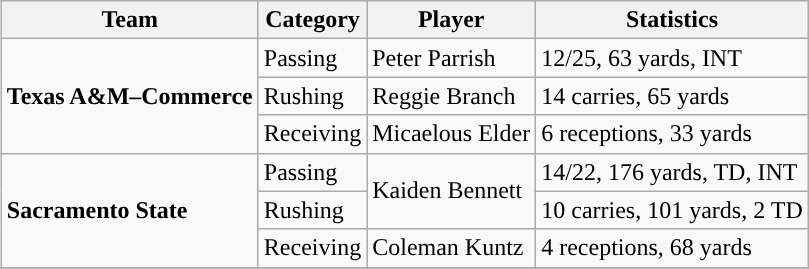<table class="wikitable" style="float: right;">
<tr>
<th>Team</th>
<th>Category</th>
<th>Player</th>
<th>Statistics</th>
</tr>
<tr>
<td rowspan=3><strong>Texas A&M–Commerce</strong></td>
<td>Passing</td>
<td>Peter Parrish</td>
<td>12/25, 63 yards, INT</td>
</tr>
<tr>
<td>Rushing</td>
<td>Reggie Branch</td>
<td>14 carries, 65 yards</td>
</tr>
<tr>
<td>Receiving</td>
<td>Micaelous Elder</td>
<td>6 receptions, 33 yards</td>
</tr>
<tr>
<td rowspan=3><strong>Sacramento State</strong></td>
<td>Passing</td>
<td rowspan="2">Kaiden Bennett</td>
<td>14/22, 176 yards, TD, INT</td>
</tr>
<tr>
<td>Rushing</td>
<td>10 carries, 101 yards, 2 TD</td>
</tr>
<tr>
<td>Receiving</td>
<td>Coleman Kuntz</td>
<td>4 receptions, 68 yards</td>
</tr>
<tr>
</tr>
</table>
